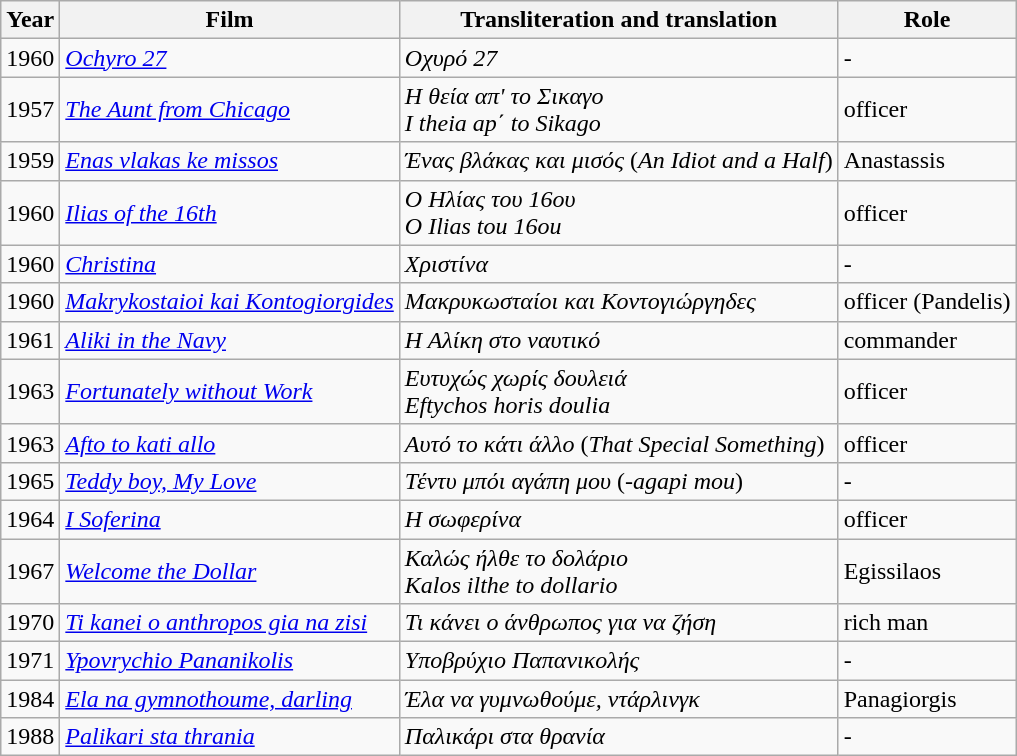<table class="wikitable">
<tr>
<th>Year</th>
<th>Film</th>
<th>Transliteration and translation</th>
<th>Role</th>
</tr>
<tr>
<td>1960</td>
<td><em><a href='#'>Ochyro 27</a></em></td>
<td><em>Οχυρό 27</em></td>
<td>-</td>
</tr>
<tr>
<td>1957</td>
<td><em><a href='#'>The Aunt from Chicago</a></em></td>
<td><em>Η θεία απ' το Σικαγο</em><br><em>I theia ap΄ to Sikago</em></td>
<td>officer</td>
</tr>
<tr>
<td>1959</td>
<td><em><a href='#'>Enas vlakas ke missos</a></em></td>
<td><em>Ένας βλάκας και μισός</em> (<em>An Idiot and a Half</em>)</td>
<td>Anastassis</td>
</tr>
<tr>
<td>1960</td>
<td><em><a href='#'>Ilias of the 16th</a></em></td>
<td><em>Ο Ηλίας του 16ου</em><br><em>O Ilias tou 16ou</em></td>
<td>officer</td>
</tr>
<tr>
<td>1960</td>
<td><em><a href='#'>Christina</a></em></td>
<td><em>Χριστίνα</em></td>
<td>-</td>
</tr>
<tr>
<td>1960</td>
<td><em><a href='#'>Makrykostaioi kai Kontogiorgides</a></em></td>
<td><em>Μακρυκωσταίοι και Κοντογιώργηδες</em></td>
<td>officer (Pandelis)</td>
</tr>
<tr>
<td>1961</td>
<td><em><a href='#'>Aliki in the Navy</a></em></td>
<td><em>Η Αλίκη στο ναυτικό</em></td>
<td>commander</td>
</tr>
<tr>
<td>1963</td>
<td><em><a href='#'>Fortunately without Work</a></em></td>
<td><em>Ευτυχώς χωρίς δουλειά</em><br><em>Eftychos horis doulia</em></td>
<td>officer</td>
</tr>
<tr>
<td>1963</td>
<td><em><a href='#'>Afto to kati allo</a></em></td>
<td><em>Αυτό το κάτι άλλο</em> (<em>That Special Something</em>)</td>
<td>officer</td>
</tr>
<tr>
<td>1965</td>
<td><em><a href='#'>Teddy boy, My Love</a></em></td>
<td><em>Τέντυ μπόι αγάπη μου</em> (<em>-agapi mou</em>)</td>
<td>-</td>
</tr>
<tr>
<td>1964</td>
<td><em><a href='#'>I Soferina</a></em></td>
<td><em>Η σωφερίνα</em></td>
<td>officer</td>
</tr>
<tr>
<td>1967</td>
<td><em><a href='#'>Welcome the Dollar</a></em></td>
<td><em>Καλώς ήλθε το δολάριο</em><br><em>Kalos ilthe to dollario</em></td>
<td>Egissilaos</td>
</tr>
<tr>
<td>1970</td>
<td><em><a href='#'>Ti kanei o anthropos gia na zisi</a></em></td>
<td><em>Τι κάνει ο άνθρωπος για να ζήση</em></td>
<td>rich man</td>
</tr>
<tr>
<td>1971</td>
<td><em><a href='#'>Ypovrychio Pananikolis</a></em></td>
<td><em>Υποβρύχιο Παπανικολής</em></td>
<td>-</td>
</tr>
<tr>
<td>1984</td>
<td><em><a href='#'>Ela na gymnothoume, darling</a></em></td>
<td><em>Έλα να γυμνωθούμε, ντάρλινγκ</em></td>
<td>Panagiorgis</td>
</tr>
<tr>
<td>1988</td>
<td><em><a href='#'>Palikari sta thrania</a></em></td>
<td><em>Παλικάρι στα θρανία</em></td>
<td>-</td>
</tr>
</table>
